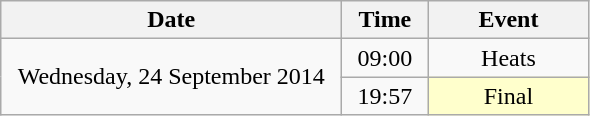<table class = "wikitable" style="text-align:center;">
<tr>
<th width=220>Date</th>
<th width=50>Time</th>
<th width=100>Event</th>
</tr>
<tr>
<td rowspan=2>Wednesday, 24 September 2014</td>
<td>09:00</td>
<td>Heats</td>
</tr>
<tr>
<td>19:57</td>
<td bgcolor=ffffcc>Final</td>
</tr>
</table>
